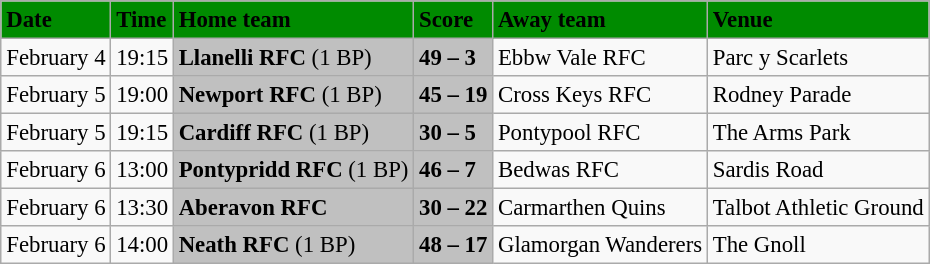<table class="wikitable" style="margin:0.5em auto; font-size:95%">
<tr bgcolor="#008B00">
<td><strong>Date</strong></td>
<td><strong>Time</strong></td>
<td><strong>Home team</strong></td>
<td><strong>Score</strong></td>
<td><strong>Away team</strong></td>
<td><strong>Venue</strong></td>
</tr>
<tr>
<td>February 4</td>
<td>19:15</td>
<td bgcolor="silver"><strong>Llanelli RFC</strong> (1 BP)</td>
<td bgcolor="silver"><strong>49 – 3</strong></td>
<td>Ebbw Vale RFC</td>
<td>Parc y Scarlets</td>
</tr>
<tr>
<td>February 5</td>
<td>19:00</td>
<td bgcolor="silver"><strong>Newport RFC</strong> (1 BP)</td>
<td bgcolor="silver"><strong>45 – 19</strong></td>
<td>Cross Keys RFC</td>
<td>Rodney Parade</td>
</tr>
<tr>
<td>February 5</td>
<td>19:15</td>
<td bgcolor="silver"><strong>Cardiff RFC</strong> (1 BP)</td>
<td bgcolor="silver"><strong>30 – 5</strong></td>
<td>Pontypool RFC</td>
<td>The Arms Park</td>
</tr>
<tr>
<td>February 6</td>
<td>13:00</td>
<td bgcolor="silver"><strong>Pontypridd RFC</strong> (1 BP)</td>
<td bgcolor="silver"><strong>46 – 7</strong></td>
<td>Bedwas RFC</td>
<td>Sardis Road</td>
</tr>
<tr>
<td>February 6</td>
<td>13:30</td>
<td bgcolor="silver"><strong>Aberavon RFC</strong></td>
<td bgcolor="silver"><strong>30 – 22</strong></td>
<td>Carmarthen Quins</td>
<td>Talbot Athletic Ground</td>
</tr>
<tr>
<td>February 6</td>
<td>14:00</td>
<td bgcolor="silver"><strong>Neath RFC</strong> (1 BP)</td>
<td bgcolor="silver"><strong>48 – 17</strong></td>
<td>Glamorgan Wanderers</td>
<td>The Gnoll</td>
</tr>
</table>
